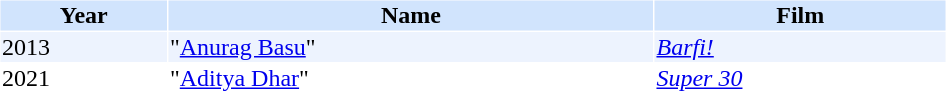<table cellspacing="1" cellpadding="1" border="0" style="width:50%;">
<tr style="background:#d1e4fd;">
<th>Year</th>
<th>Name</th>
<th>Film</th>
</tr>
<tr style="background:#edf3fe;">
<td>2013</td>
<td>"<a href='#'>Anurag Basu</a>"</td>
<td><em><a href='#'>Barfi!</a></em></td>
</tr>
<tr>
<td>2021</td>
<td>"<a href='#'>Aditya Dhar</a>"</td>
<td><em><a href='#'>Super 30</a></em></td>
</tr>
</table>
